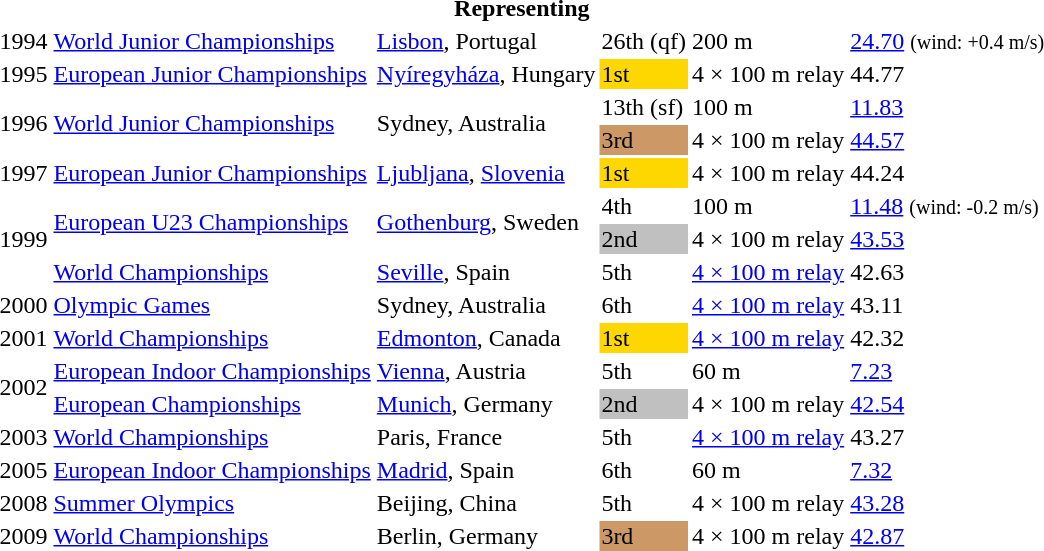<table>
<tr>
<th colspan="6">Representing </th>
</tr>
<tr>
<td>1994</td>
<td><a href='#'>World Junior Championships</a></td>
<td><a href='#'>Lisbon</a>, Portugal</td>
<td>26th (qf)</td>
<td>200 m</td>
<td><a href='#'>24.70</a> <small>(wind: +0.4 m/s)</small></td>
</tr>
<tr>
<td>1995</td>
<td><a href='#'>European Junior Championships</a></td>
<td><a href='#'>Nyíregyháza</a>, Hungary</td>
<td bgcolor="gold">1st</td>
<td>4 × 100 m relay</td>
<td>44.77</td>
</tr>
<tr>
<td rowspan=2>1996</td>
<td rowspan=2><a href='#'>World Junior Championships</a></td>
<td rowspan=2>Sydney, Australia</td>
<td>13th (sf)</td>
<td>100 m</td>
<td><a href='#'>11.83</a></td>
</tr>
<tr>
<td bgcolor="cc9966">3rd</td>
<td>4 × 100 m relay</td>
<td><a href='#'>44.57</a></td>
</tr>
<tr>
<td>1997</td>
<td><a href='#'>European Junior Championships</a></td>
<td><a href='#'>Ljubljana</a>, <a href='#'>Slovenia</a></td>
<td bgcolor="gold">1st</td>
<td>4 × 100 m relay</td>
<td>44.24</td>
</tr>
<tr>
<td rowspan=3>1999</td>
<td rowspan=2><a href='#'>European U23 Championships</a></td>
<td rowspan=2><a href='#'>Gothenburg</a>, Sweden</td>
<td>4th</td>
<td>100 m</td>
<td><a href='#'>11.48</a> <small>(wind: -0.2 m/s)</small></td>
</tr>
<tr>
<td bgcolor=silver>2nd</td>
<td>4 × 100 m relay</td>
<td><a href='#'>43.53</a></td>
</tr>
<tr>
<td><a href='#'>World Championships</a></td>
<td><a href='#'>Seville</a>, Spain</td>
<td>5th</td>
<td><a href='#'>4 × 100 m relay</a></td>
<td>42.63</td>
</tr>
<tr>
<td>2000</td>
<td><a href='#'>Olympic Games</a></td>
<td>Sydney, Australia</td>
<td>6th</td>
<td><a href='#'>4 × 100 m relay</a></td>
<td>43.11</td>
</tr>
<tr>
<td>2001</td>
<td><a href='#'>World Championships</a></td>
<td><a href='#'>Edmonton</a>, Canada</td>
<td bgcolor="gold">1st</td>
<td><a href='#'>4 × 100 m relay</a></td>
<td>42.32</td>
</tr>
<tr>
<td rowspan=2>2002</td>
<td><a href='#'>European Indoor Championships</a></td>
<td><a href='#'>Vienna</a>, Austria</td>
<td>5th</td>
<td>60 m</td>
<td><a href='#'>7.23</a></td>
</tr>
<tr>
<td><a href='#'>European Championships</a></td>
<td><a href='#'>Munich</a>, Germany</td>
<td bgcolor="silver">2nd</td>
<td>4 × 100 m relay</td>
<td><a href='#'>42.54</a></td>
</tr>
<tr>
<td>2003</td>
<td><a href='#'>World Championships</a></td>
<td>Paris, France</td>
<td>5th</td>
<td><a href='#'>4 × 100 m relay</a></td>
<td>43.27</td>
</tr>
<tr>
<td>2005</td>
<td><a href='#'>European Indoor Championships</a></td>
<td><a href='#'>Madrid</a>, Spain</td>
<td>6th</td>
<td>60 m</td>
<td><a href='#'>7.32</a></td>
</tr>
<tr>
<td>2008</td>
<td><a href='#'>Summer Olympics</a></td>
<td>Beijing, China</td>
<td>5th</td>
<td>4 × 100 m relay</td>
<td><a href='#'>43.28</a></td>
</tr>
<tr>
<td>2009</td>
<td><a href='#'>World Championships</a></td>
<td>Berlin, Germany</td>
<td bgcolor="cc9966">3rd</td>
<td>4 × 100 m relay</td>
<td><a href='#'>42.87</a></td>
</tr>
</table>
